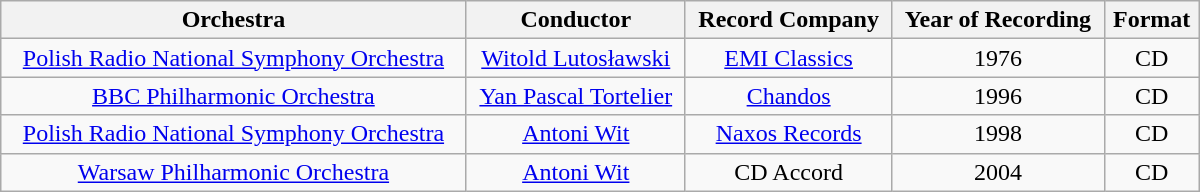<table class="wikitable" style="width:800px;">
<tr>
<th style="text-align:center;">Orchestra</th>
<th style="text-align:center;">Conductor</th>
<th style="text-align:center;">Record Company</th>
<th style="text-align:center;">Year of Recording</th>
<th style="text-align:center;">Format</th>
</tr>
<tr>
<td style="text-align:center;"><a href='#'>Polish Radio National Symphony Orchestra</a></td>
<td style="text-align:center;"><a href='#'>Witold Lutosławski</a></td>
<td style="text-align:center;"><a href='#'>EMI Classics</a></td>
<td style="text-align:center;">1976</td>
<td style="text-align:center;">CD</td>
</tr>
<tr>
<td style="text-align:center;"><a href='#'>BBC Philharmonic Orchestra</a></td>
<td style="text-align:center;"><a href='#'>Yan Pascal Tortelier</a></td>
<td style="text-align:center;"><a href='#'>Chandos</a></td>
<td style="text-align:center;">1996</td>
<td style="text-align:center;">CD</td>
</tr>
<tr style="text-align:center;">
<td><a href='#'>Polish Radio National Symphony Orchestra</a></td>
<td><a href='#'>Antoni Wit</a></td>
<td><a href='#'>Naxos Records</a></td>
<td style="text-align:center;">1998</td>
<td>CD</td>
</tr>
<tr style="text-align:center;">
<td><a href='#'>Warsaw Philharmonic Orchestra</a></td>
<td><a href='#'>Antoni Wit</a></td>
<td>CD Accord</td>
<td style="text-align:center;">2004</td>
<td>CD</td>
</tr>
</table>
